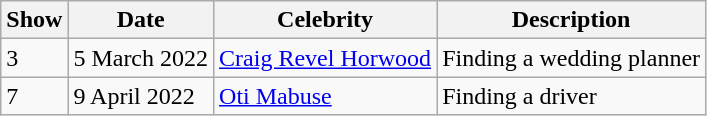<table class="wikitable">
<tr>
<th>Show</th>
<th>Date</th>
<th>Celebrity</th>
<th>Description</th>
</tr>
<tr>
<td>3</td>
<td>5 March 2022</td>
<td><a href='#'>Craig Revel Horwood</a></td>
<td>Finding a wedding planner</td>
</tr>
<tr>
<td>7</td>
<td>9 April 2022</td>
<td rowspan=2><a href='#'>Oti Mabuse</a></td>
<td>Finding a driver</td>
</tr>
</table>
